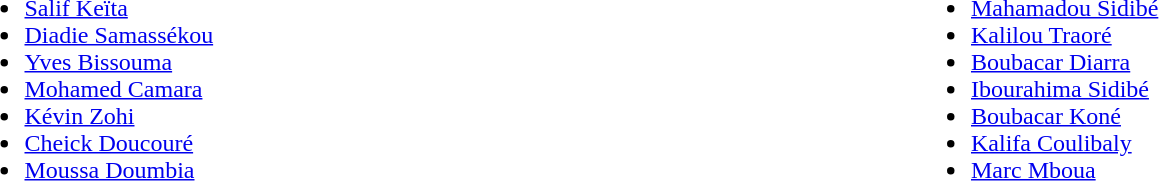<table width="100%">
<tr>
<td width="50%" valign="top"><br><ul><li> <a href='#'>Salif Keïta</a></li><li> <a href='#'>Diadie Samassékou</a></li><li> <a href='#'>Yves Bissouma</a></li><li> <a href='#'>Mohamed Camara</a></li><li> <a href='#'>Kévin Zohi</a></li><li> <a href='#'>Cheick Doucouré</a></li><li> <a href='#'>Moussa Doumbia</a></li></ul></td>
<td width="50%" valign="top"><br><ul><li> <a href='#'>Mahamadou Sidibé</a></li><li> <a href='#'>Kalilou Traoré</a></li><li> <a href='#'>Boubacar Diarra</a></li><li> <a href='#'>Ibourahima Sidibé</a></li><li> <a href='#'>Boubacar Koné</a></li><li> <a href='#'>Kalifa Coulibaly</a></li><li> <a href='#'>Marc Mboua</a></li></ul></td>
</tr>
</table>
